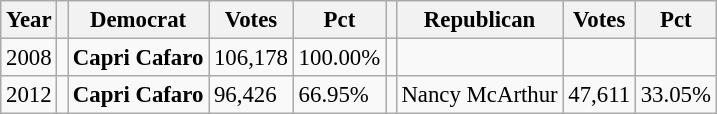<table class="wikitable" style="font-size:95%">
<tr>
<th>Year</th>
<th></th>
<th>Democrat</th>
<th>Votes</th>
<th>Pct</th>
<th></th>
<th>Republican</th>
<th>Votes</th>
<th>Pct</th>
</tr>
<tr>
<td>2008</td>
<td></td>
<td><strong>Capri Cafaro</strong></td>
<td>106,178</td>
<td>100.00%</td>
<td></td>
<td></td>
<td></td>
<td></td>
</tr>
<tr>
<td>2012</td>
<td></td>
<td><strong>Capri Cafaro</strong></td>
<td>96,426</td>
<td>66.95%</td>
<td></td>
<td>Nancy McArthur</td>
<td>47,611</td>
<td>33.05%</td>
</tr>
</table>
